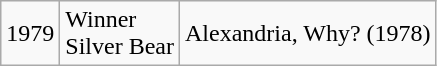<table class="wikitable">
<tr>
<td rowspan="1">1979</td>
<td rowspan="1">Winner<br>Silver Bear</td>
<td>Alexandria, Why? (1978) <br></td>
</tr>
</table>
